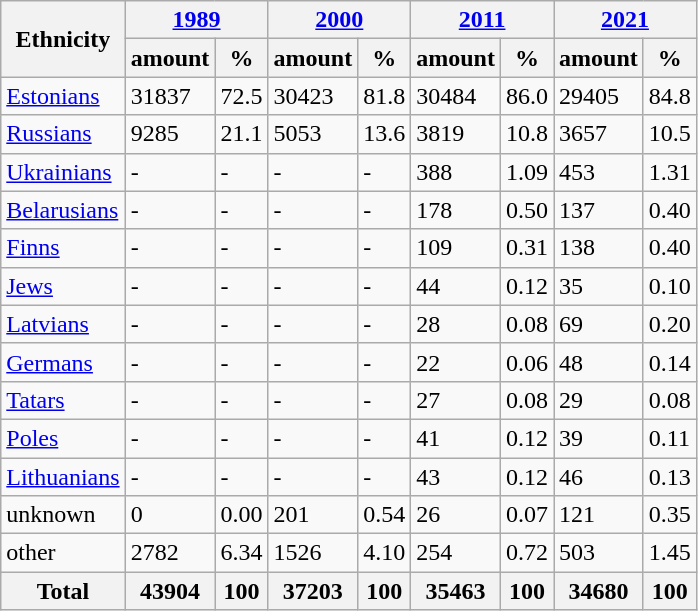<table class="wikitable sortable mw-collapsible">
<tr>
<th rowspan="2">Ethnicity</th>
<th colspan="2"><a href='#'>1989</a></th>
<th colspan="2"><a href='#'>2000</a></th>
<th colspan="2"><a href='#'>2011</a></th>
<th colspan="2"><a href='#'>2021</a></th>
</tr>
<tr>
<th>amount</th>
<th>%</th>
<th>amount</th>
<th>%</th>
<th>amount</th>
<th>%</th>
<th>amount</th>
<th>%</th>
</tr>
<tr>
<td><a href='#'>Estonians</a></td>
<td>31837</td>
<td>72.5</td>
<td>30423</td>
<td>81.8</td>
<td>30484</td>
<td>86.0</td>
<td>29405</td>
<td>84.8</td>
</tr>
<tr>
<td><a href='#'>Russians</a></td>
<td>9285</td>
<td>21.1</td>
<td>5053</td>
<td>13.6</td>
<td>3819</td>
<td>10.8</td>
<td>3657</td>
<td>10.5</td>
</tr>
<tr>
<td><a href='#'>Ukrainians</a></td>
<td>-</td>
<td>-</td>
<td>-</td>
<td>-</td>
<td>388</td>
<td>1.09</td>
<td>453</td>
<td>1.31</td>
</tr>
<tr>
<td><a href='#'>Belarusians</a></td>
<td>-</td>
<td>-</td>
<td>-</td>
<td>-</td>
<td>178</td>
<td>0.50</td>
<td>137</td>
<td>0.40</td>
</tr>
<tr>
<td><a href='#'>Finns</a></td>
<td>-</td>
<td>-</td>
<td>-</td>
<td>-</td>
<td>109</td>
<td>0.31</td>
<td>138</td>
<td>0.40</td>
</tr>
<tr>
<td><a href='#'>Jews</a></td>
<td>-</td>
<td>-</td>
<td>-</td>
<td>-</td>
<td>44</td>
<td>0.12</td>
<td>35</td>
<td>0.10</td>
</tr>
<tr>
<td><a href='#'>Latvians</a></td>
<td>-</td>
<td>-</td>
<td>-</td>
<td>-</td>
<td>28</td>
<td>0.08</td>
<td>69</td>
<td>0.20</td>
</tr>
<tr>
<td><a href='#'>Germans</a></td>
<td>-</td>
<td>-</td>
<td>-</td>
<td>-</td>
<td>22</td>
<td>0.06</td>
<td>48</td>
<td>0.14</td>
</tr>
<tr>
<td><a href='#'>Tatars</a></td>
<td>-</td>
<td>-</td>
<td>-</td>
<td>-</td>
<td>27</td>
<td>0.08</td>
<td>29</td>
<td>0.08</td>
</tr>
<tr>
<td><a href='#'>Poles</a></td>
<td>-</td>
<td>-</td>
<td>-</td>
<td>-</td>
<td>41</td>
<td>0.12</td>
<td>39</td>
<td>0.11</td>
</tr>
<tr>
<td><a href='#'>Lithuanians</a></td>
<td>-</td>
<td>-</td>
<td>-</td>
<td>-</td>
<td>43</td>
<td>0.12</td>
<td>46</td>
<td>0.13</td>
</tr>
<tr>
<td>unknown</td>
<td>0</td>
<td>0.00</td>
<td>201</td>
<td>0.54</td>
<td>26</td>
<td>0.07</td>
<td>121</td>
<td>0.35</td>
</tr>
<tr>
<td>other</td>
<td>2782</td>
<td>6.34</td>
<td>1526</td>
<td>4.10</td>
<td>254</td>
<td>0.72</td>
<td>503</td>
<td>1.45</td>
</tr>
<tr>
<th>Total</th>
<th>43904</th>
<th>100</th>
<th>37203</th>
<th>100</th>
<th>35463</th>
<th>100</th>
<th>34680</th>
<th>100</th>
</tr>
</table>
